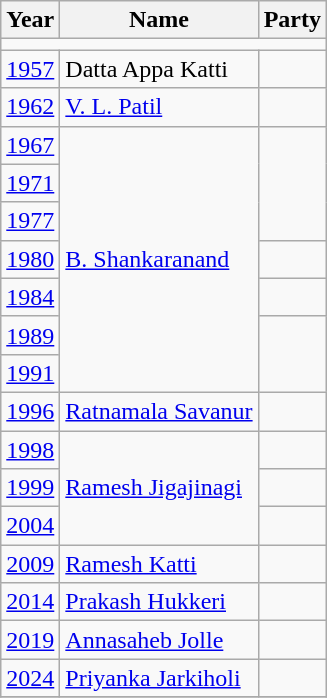<table class="wikitable">
<tr>
<th>Year</th>
<th>Name</th>
<th colspan="2">Party</th>
</tr>
<tr>
<td colspan="4"></td>
</tr>
<tr>
<td><a href='#'>1957</a></td>
<td>Datta Appa Katti</td>
<td></td>
</tr>
<tr>
<td><a href='#'>1962</a></td>
<td><a href='#'>V. L. Patil</a></td>
<td></td>
</tr>
<tr>
<td><a href='#'>1967</a></td>
<td rowspan="7"><a href='#'>B. Shankaranand</a></td>
</tr>
<tr>
<td><a href='#'>1971</a></td>
</tr>
<tr>
<td><a href='#'>1977</a></td>
</tr>
<tr>
<td><a href='#'>1980</a></td>
<td></td>
</tr>
<tr>
<td><a href='#'>1984</a></td>
<td></td>
</tr>
<tr>
<td><a href='#'>1989</a></td>
</tr>
<tr>
<td><a href='#'>1991</a></td>
</tr>
<tr>
<td><a href='#'>1996</a></td>
<td><a href='#'>Ratnamala Savanur</a></td>
<td></td>
</tr>
<tr>
<td><a href='#'>1998</a></td>
<td rowspan="3"><a href='#'>Ramesh Jigajinagi</a></td>
<td></td>
</tr>
<tr>
<td><a href='#'>1999</a></td>
<td></td>
</tr>
<tr>
<td><a href='#'>2004</a></td>
<td></td>
</tr>
<tr>
<td><a href='#'>2009</a></td>
<td><a href='#'>Ramesh Katti</a></td>
</tr>
<tr>
<td><a href='#'>2014</a></td>
<td><a href='#'>Prakash Hukkeri</a></td>
<td></td>
</tr>
<tr>
<td><a href='#'>2019</a></td>
<td><a href='#'>Annasaheb Jolle</a></td>
<td></td>
</tr>
<tr>
<td><a href='#'>2024</a></td>
<td><a href='#'>Priyanka Jarkiholi</a></td>
<td></td>
</tr>
<tr>
</tr>
</table>
